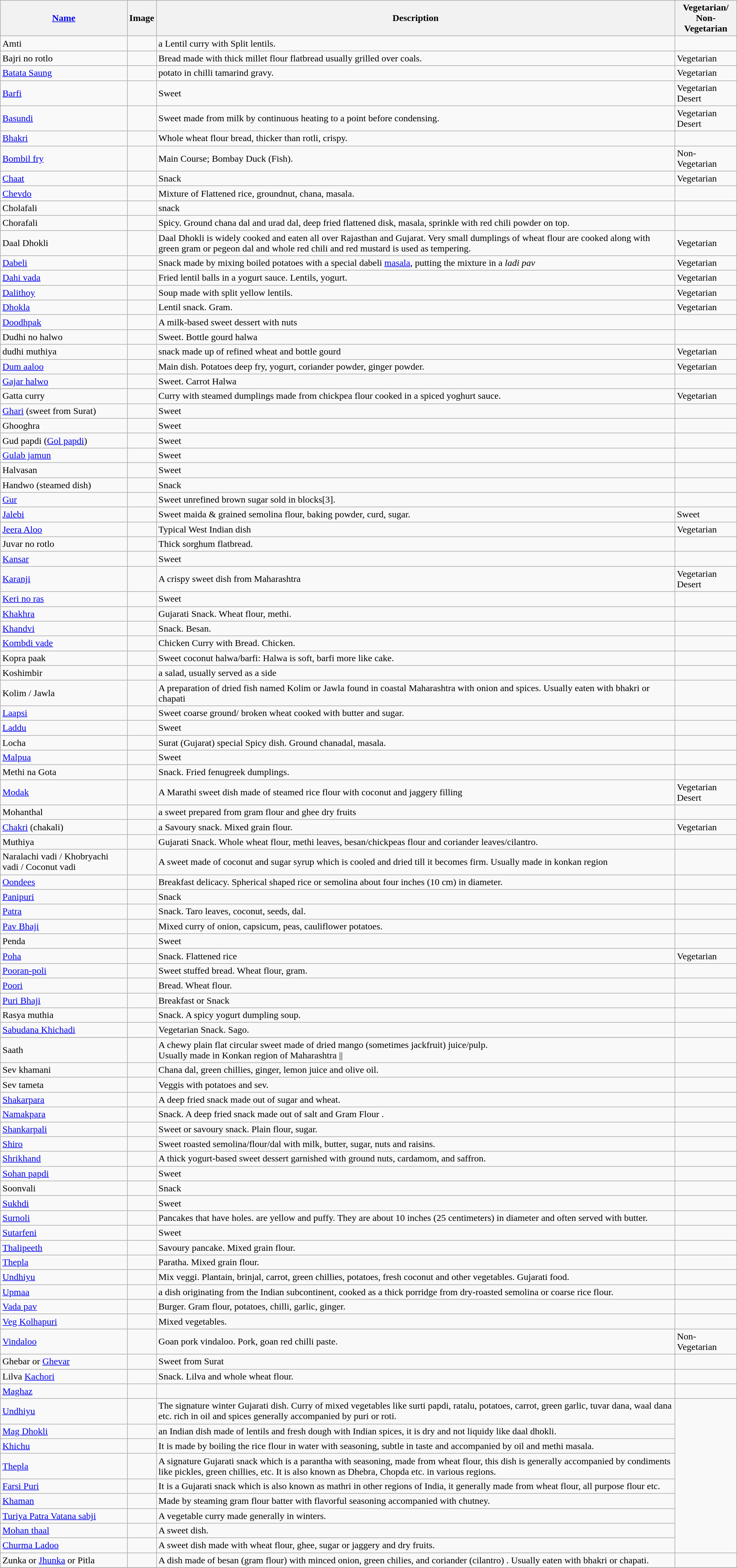<table class="wikitable sortable west" style="width:100%;">
<tr>
<th><a href='#'>Name</a></th>
<th>Image</th>
<th>Description</th>
<th>Vegetarian/<br>Non-Vegetarian</th>
</tr>
<tr>
<td>Amti</td>
<td></td>
<td>a Lentil curry with Split lentils.</td>
<td></td>
</tr>
<tr>
<td>Bajri no rotlo</td>
<td></td>
<td>Bread made with thick millet flour flatbread usually grilled over coals.</td>
<td>Vegetarian</td>
</tr>
<tr>
<td><a href='#'>Batata Saung</a></td>
<td></td>
<td>potato in chilli tamarind gravy.</td>
<td>Vegetarian</td>
</tr>
<tr>
<td><a href='#'>Barfi</a></td>
<td></td>
<td>Sweet</td>
<td>Vegetarian Desert</td>
</tr>
<tr>
<td><a href='#'>Basundi</a></td>
<td></td>
<td>Sweet made from milk by continuous heating to a point before condensing.</td>
<td>Vegetarian Desert</td>
</tr>
<tr>
<td><a href='#'>Bhakri</a></td>
<td></td>
<td>Whole wheat flour bread, thicker than rotli, crispy.</td>
<td></td>
</tr>
<tr>
<td><a href='#'>Bombil fry</a></td>
<td></td>
<td>Main Course; Bombay Duck (Fish).</td>
<td>Non-Vegetarian</td>
</tr>
<tr>
<td><a href='#'>Chaat</a></td>
<td></td>
<td>Snack</td>
<td>Vegetarian</td>
</tr>
<tr>
<td><a href='#'>Chevdo</a></td>
<td></td>
<td>Mixture of Flattened rice, groundnut, chana, masala.</td>
<td></td>
</tr>
<tr>
<td>Cholafali</td>
<td></td>
<td>snack</td>
<td></td>
</tr>
<tr>
<td>Chorafali</td>
<td></td>
<td>Spicy. Ground chana dal and urad dal, deep fried flattened disk, masala, sprinkle with red chili powder on top.</td>
<td></td>
</tr>
<tr>
<td>Daal Dhokli</td>
<td></td>
<td>Daal Dhokli is widely cooked and eaten all over Rajasthan and Gujarat. Very small dumplings of wheat flour are cooked along with green gram or pegeon dal and whole red chili and red mustard is used as tempering.</td>
<td>Vegetarian</td>
</tr>
<tr>
<td><a href='#'>Dabeli</a></td>
<td></td>
<td>Snack made by mixing boiled potatoes with a special dabeli <a href='#'>masala</a>, putting the mixture in a <em>ladi pav</em></td>
<td>Vegetarian</td>
</tr>
<tr>
<td><a href='#'>Dahi vada</a></td>
<td></td>
<td>Fried lentil balls in a yogurt sauce. Lentils, yogurt.</td>
<td>Vegetarian</td>
</tr>
<tr>
<td><a href='#'>Dalithoy</a></td>
<td></td>
<td>Soup made with split yellow lentils.</td>
<td>Vegetarian</td>
</tr>
<tr>
<td><a href='#'>Dhokla</a></td>
<td></td>
<td>Lentil snack. Gram.</td>
<td>Vegetarian</td>
</tr>
<tr>
<td><a href='#'>Doodhpak</a></td>
<td></td>
<td>A milk-based sweet dessert with nuts</td>
<td></td>
</tr>
<tr>
<td>Dudhi no halwo</td>
<td></td>
<td>Sweet. Bottle gourd halwa</td>
<td></td>
</tr>
<tr>
<td>dudhi muthiya</td>
<td></td>
<td>snack made up of refined wheat and bottle gourd</td>
<td>Vegetarian</td>
</tr>
<tr>
<td><a href='#'>Dum aaloo</a></td>
<td></td>
<td>Main dish. Potatoes deep fry, yogurt, coriander powder, ginger powder.</td>
<td>Vegetarian</td>
</tr>
<tr>
<td><a href='#'>Gajar halwo</a></td>
<td></td>
<td>Sweet. Carrot Halwa</td>
<td></td>
</tr>
<tr>
<td>Gatta curry</td>
<td></td>
<td>Curry with steamed dumplings made from chickpea flour cooked in a spiced yoghurt sauce.</td>
<td>Vegetarian</td>
</tr>
<tr>
<td><a href='#'>Ghari</a> (sweet from Surat)</td>
<td></td>
<td>Sweet</td>
<td></td>
</tr>
<tr>
<td>Ghooghra</td>
<td></td>
<td>Sweet</td>
<td></td>
</tr>
<tr>
<td>Gud papdi (<a href='#'>Gol papdi</a>)</td>
<td></td>
<td>Sweet</td>
<td></td>
</tr>
<tr>
<td><a href='#'>Gulab jamun</a></td>
<td></td>
<td>Sweet</td>
<td></td>
</tr>
<tr>
<td>Halvasan</td>
<td></td>
<td>Sweet</td>
<td></td>
</tr>
<tr>
<td>Handwo (steamed dish)</td>
<td></td>
<td>Snack</td>
<td></td>
</tr>
<tr>
<td><a href='#'>Gur</a></td>
<td></td>
<td>Sweet unrefined brown sugar sold in blocks[3].</td>
<td></td>
</tr>
<tr>
<td><a href='#'>Jalebi</a></td>
<td></td>
<td>Sweet maida & grained semolina flour, baking powder, curd, sugar.</td>
<td>Sweet</td>
</tr>
<tr>
<td><a href='#'>Jeera Aloo</a></td>
<td></td>
<td>Typical West Indian dish</td>
<td>Vegetarian</td>
</tr>
<tr>
<td>Juvar no rotlo</td>
<td></td>
<td>Thick sorghum flatbread.</td>
<td></td>
</tr>
<tr>
<td><a href='#'>Kansar</a></td>
<td></td>
<td>Sweet</td>
<td></td>
</tr>
<tr>
<td><a href='#'>Karanji</a></td>
<td></td>
<td>A crispy sweet dish from Maharashtra</td>
<td>Vegetarian Desert</td>
</tr>
<tr>
<td><a href='#'>Keri no ras</a></td>
<td></td>
<td>Sweet</td>
<td></td>
</tr>
<tr>
<td><a href='#'>Khakhra</a></td>
<td></td>
<td>Gujarati Snack. Wheat flour, methi.</td>
<td></td>
</tr>
<tr>
<td><a href='#'>Khandvi</a></td>
<td></td>
<td>Snack. Besan.</td>
<td></td>
</tr>
<tr>
<td><a href='#'>Kombdi vade</a></td>
<td></td>
<td>Chicken Curry with Bread. Chicken.</td>
<td></td>
</tr>
<tr>
<td>Kopra paak</td>
<td></td>
<td>Sweet coconut halwa/barfi: Halwa is soft, barfi more like cake.</td>
<td></td>
</tr>
<tr>
<td>Koshimbir</td>
<td></td>
<td>a salad, usually served as a side</td>
<td></td>
</tr>
<tr>
<td>Kolim / Jawla</td>
<td></td>
<td>A preparation of dried fish named Kolim or Jawla found in coastal Maharashtra with onion and spices. Usually eaten with bhakri or chapati</td>
<td></td>
</tr>
<tr>
<td><a href='#'>Laapsi</a></td>
<td></td>
<td>Sweet coarse ground/ broken wheat cooked with butter and sugar.</td>
<td></td>
</tr>
<tr>
<td><a href='#'>Laddu</a></td>
<td></td>
<td>Sweet</td>
<td></td>
</tr>
<tr>
<td Locha (food)>Locha</td>
<td></td>
<td>Surat (Gujarat) special Spicy dish. Ground chanadal, masala.</td>
<td></td>
</tr>
<tr>
<td><a href='#'>Malpua</a></td>
<td></td>
<td>Sweet</td>
<td></td>
</tr>
<tr>
<td>Methi na Gota</td>
<td></td>
<td>Snack. Fried fenugreek dumplings.</td>
<td></td>
</tr>
<tr>
<td><a href='#'>Modak</a></td>
<td></td>
<td>A Marathi sweet dish made of steamed rice flour with coconut and jaggery filling</td>
<td>Vegetarian Desert</td>
</tr>
<tr>
<td>Mohanthal</td>
<td></td>
<td>a sweet prepared from gram flour and ghee dry fruits</td>
<td></td>
</tr>
<tr>
<td><a href='#'>Chakri</a> (chakali)</td>
<td></td>
<td>a Savoury snack. Mixed grain flour.</td>
<td>Vegetarian</td>
</tr>
<tr>
<td>Muthiya</td>
<td></td>
<td>Gujarati Snack. Whole wheat flour, methi leaves, besan/chickpeas flour and coriander leaves/cilantro.</td>
<td></td>
</tr>
<tr>
<td>Naralachi vadi / Khobryachi vadi / Coconut vadi</td>
<td></td>
<td>A sweet made of coconut and sugar syrup which is cooled and dried till it becomes firm. Usually made in konkan region</td>
<td></td>
</tr>
<tr>
<td><a href='#'>Oondees</a></td>
<td></td>
<td>Breakfast delicacy. Spherical shaped rice or semolina about four inches (10 cm) in diameter.</td>
<td></td>
</tr>
<tr>
<td><a href='#'>Panipuri</a></td>
<td></td>
<td>Snack</td>
<td></td>
</tr>
<tr>
<td><a href='#'>Patra</a></td>
<td></td>
<td>Snack. Taro leaves, coconut, seeds, dal.</td>
<td></td>
</tr>
<tr>
<td><a href='#'>Pav Bhaji</a></td>
<td></td>
<td>Mixed curry of onion, capsicum, peas, cauliflower potatoes.</td>
<td></td>
</tr>
<tr>
<td>Penda</td>
<td></td>
<td>Sweet</td>
<td></td>
</tr>
<tr>
<td><a href='#'>Poha</a></td>
<td></td>
<td>Snack. Flattened rice</td>
<td>Vegetarian</td>
</tr>
<tr>
<td><a href='#'>Pooran-poli</a></td>
<td></td>
<td>Sweet stuffed bread. Wheat flour, gram.</td>
<td></td>
</tr>
<tr>
<td><a href='#'>Poori</a></td>
<td></td>
<td>Bread. Wheat flour.</td>
<td></td>
</tr>
<tr>
<td><a href='#'>Puri Bhaji</a></td>
<td></td>
<td>Breakfast or Snack</td>
<td></td>
</tr>
<tr>
<td>Rasya muthia</td>
<td></td>
<td>Snack. A spicy yogurt dumpling soup.</td>
<td></td>
</tr>
<tr>
<td><a href='#'>Sabudana Khichadi</a></td>
<td></td>
<td>Vegetarian Snack. Sago.</td>
<td></td>
</tr>
<tr>
</tr>
<tr>
<td>Saath</td>
<td></td>
<td>A chewy plain flat circular sweet made of dried mango (sometimes jackfruit) juice/pulp.<br>Usually made in Konkan region of Maharashtra ||</td>
</tr>
<tr>
<td>Sev khamani</td>
<td></td>
<td>Chana dal, green chillies, ginger, lemon juice and olive oil.</td>
<td></td>
</tr>
<tr>
<td>Sev tameta</td>
<td></td>
<td>Veggis with potatoes and sev.</td>
<td></td>
</tr>
<tr>
<td><a href='#'>Shakarpara</a></td>
<td></td>
<td>A deep fried snack made out of sugar and wheat.</td>
<td></td>
</tr>
<tr>
<td><a href='#'>Namakpara</a></td>
<td></td>
<td>Snack. A deep fried snack made out of salt and Gram Flour .</td>
<td></td>
</tr>
<tr>
<td><a href='#'>Shankarpali</a></td>
<td></td>
<td>Sweet or savoury snack. Plain flour, sugar.</td>
<td></td>
</tr>
<tr>
<td><a href='#'>Shiro</a></td>
<td></td>
<td>Sweet roasted semolina/flour/dal with milk, butter, sugar, nuts and raisins.</td>
<td></td>
</tr>
<tr>
<td><a href='#'>Shrikhand</a></td>
<td></td>
<td>A thick yogurt-based sweet dessert garnished with ground nuts, cardamom, and saffron.</td>
<td></td>
</tr>
<tr>
<td><a href='#'>Sohan papdi</a></td>
<td></td>
<td>Sweet</td>
<td></td>
</tr>
<tr>
<td>Soonvali</td>
<td></td>
<td>Snack</td>
<td></td>
</tr>
<tr>
<td><a href='#'>Sukhdi</a></td>
<td></td>
<td>Sweet</td>
<td></td>
</tr>
<tr>
<td><a href='#'>Surnoli</a></td>
<td></td>
<td>Pancakes that have holes. are yellow and puffy.  They are about 10 inches (25 centimeters) in diameter and often served with butter.</td>
</tr>
<tr>
<td><a href='#'>Sutarfeni</a></td>
<td></td>
<td>Sweet</td>
<td></td>
</tr>
<tr>
<td><a href='#'>Thalipeeth</a></td>
<td></td>
<td>Savoury pancake. Mixed grain flour.</td>
<td></td>
</tr>
<tr>
<td><a href='#'>Thepla</a></td>
<td></td>
<td>Paratha. Mixed grain flour.</td>
<td></td>
</tr>
<tr>
<td><a href='#'>Undhiyu</a></td>
<td></td>
<td>Mix veggi. Plantain, brinjal, carrot, green chillies, potatoes, fresh coconut and other vegetables. Gujarati food.</td>
<td></td>
</tr>
<tr>
<td><a href='#'>Upmaa</a></td>
<td></td>
<td>a dish originating from the Indian subcontinent, cooked as a thick porridge from dry-roasted semolina or coarse rice flour.</td>
<td></td>
</tr>
<tr>
<td><a href='#'>Vada pav</a></td>
<td></td>
<td>Burger. Gram flour, potatoes, chilli, garlic, ginger.</td>
<td></td>
</tr>
<tr>
<td><a href='#'>Veg Kolhapuri</a></td>
<td></td>
<td>Mixed vegetables.</td>
<td></td>
</tr>
<tr>
<td><a href='#'>Vindaloo</a></td>
<td></td>
<td>Goan pork vindaloo. Pork, goan red chilli paste.</td>
<td>Non-Vegetarian</td>
</tr>
<tr>
<td>Ghebar or <a href='#'>Ghevar</a></td>
<td></td>
<td>Sweet from Surat</td>
<td></td>
</tr>
<tr>
<td>Lilva <a href='#'>Kachori</a></td>
<td></td>
<td>Snack. Lilva and whole wheat flour.</td>
<td></td>
</tr>
<tr>
<td><a href='#'>Maghaz</a></td>
<td></td>
<td></td>
<td></td>
</tr>
<tr>
<td><a href='#'>Undhiyu</a></td>
<td></td>
<td>The signature winter Gujarati dish. Curry of mixed vegetables like surti papdi, ratalu, potatoes, carrot, green garlic, tuvar dana, waal dana etc. rich in oil and spices generally accompanied by puri or roti.</td>
</tr>
<tr>
<td><a href='#'>Mag Dhokli</a></td>
<td></td>
<td>an Indian dish made of lentils and fresh dough with Indian spices, it is dry and not liquidy like daal dhokli.</td>
</tr>
<tr>
<td><a href='#'>Khichu</a></td>
<td></td>
<td>It is made by boiling the rice flour in water with seasoning, subtle in taste and accompanied by oil and methi masala.</td>
</tr>
<tr>
<td><a href='#'>Thepla</a></td>
<td></td>
<td>A signature Gujarati snack which is a parantha with seasoning, made from wheat flour, this dish is generally accompanied by condiments like pickles, green chillies, etc. It is also known as Dhebra, Chopda etc. in various regions.</td>
</tr>
<tr>
<td><a href='#'>Farsi Puri</a></td>
<td></td>
<td>It is a Gujarati snack which is also known as mathri in other regions of India, it generally made from wheat flour, all purpose flour etc.</td>
</tr>
<tr>
<td><a href='#'>Khaman</a></td>
<td></td>
<td>Made by steaming gram flour batter with flavorful seasoning accompanied with chutney.</td>
</tr>
<tr>
<td><a href='#'>Turiya Patra Vatana sabji</a></td>
<td></td>
<td>A vegetable curry made generally in winters.</td>
</tr>
<tr>
<td><a href='#'>Mohan thaal</a></td>
<td></td>
<td>A sweet dish.</td>
</tr>
<tr>
<td><a href='#'>Churma Ladoo</a></td>
<td></td>
<td>A sweet dish made with wheat flour, ghee, sugar or jaggery and dry fruits.</td>
</tr>
<tr>
<td>Zunka or <a href='#'>Jhunka</a> or Pitla</td>
<td></td>
<td>A dish made of besan (gram flour) with minced onion, green chilies, and coriander (cilantro) .  Usually eaten with bhakri or chapati.</td>
<td></td>
</tr>
<tr>
</tr>
</table>
